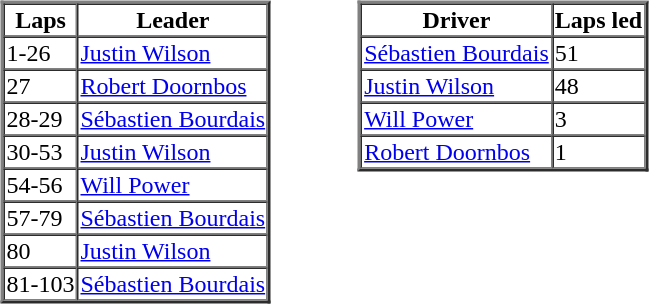<table>
<tr>
<td valign="top"><br><table border=2 cellspacing=0>
<tr>
<th>Laps</th>
<th>Leader</th>
</tr>
<tr>
<td>1-26</td>
<td><a href='#'>Justin Wilson</a></td>
</tr>
<tr>
<td>27</td>
<td><a href='#'>Robert Doornbos</a></td>
</tr>
<tr>
<td>28-29</td>
<td><a href='#'>Sébastien Bourdais</a></td>
</tr>
<tr>
<td>30-53</td>
<td><a href='#'>Justin Wilson</a></td>
</tr>
<tr>
<td>54-56</td>
<td><a href='#'>Will Power</a></td>
</tr>
<tr>
<td>57-79</td>
<td><a href='#'>Sébastien Bourdais</a></td>
</tr>
<tr>
<td>80</td>
<td><a href='#'>Justin Wilson</a></td>
</tr>
<tr>
<td>81-103</td>
<td><a href='#'>Sébastien Bourdais</a></td>
</tr>
</table>
</td>
<td width="50"> </td>
<td valign="top"><br><table border=2 cellspacing=0>
<tr>
<th>Driver</th>
<th>Laps led</th>
</tr>
<tr>
<td><a href='#'>Sébastien Bourdais</a></td>
<td>51</td>
</tr>
<tr>
<td><a href='#'>Justin Wilson</a></td>
<td>48</td>
</tr>
<tr>
<td><a href='#'>Will Power</a></td>
<td>3</td>
</tr>
<tr>
<td><a href='#'>Robert Doornbos</a></td>
<td>1</td>
</tr>
</table>
</td>
</tr>
</table>
